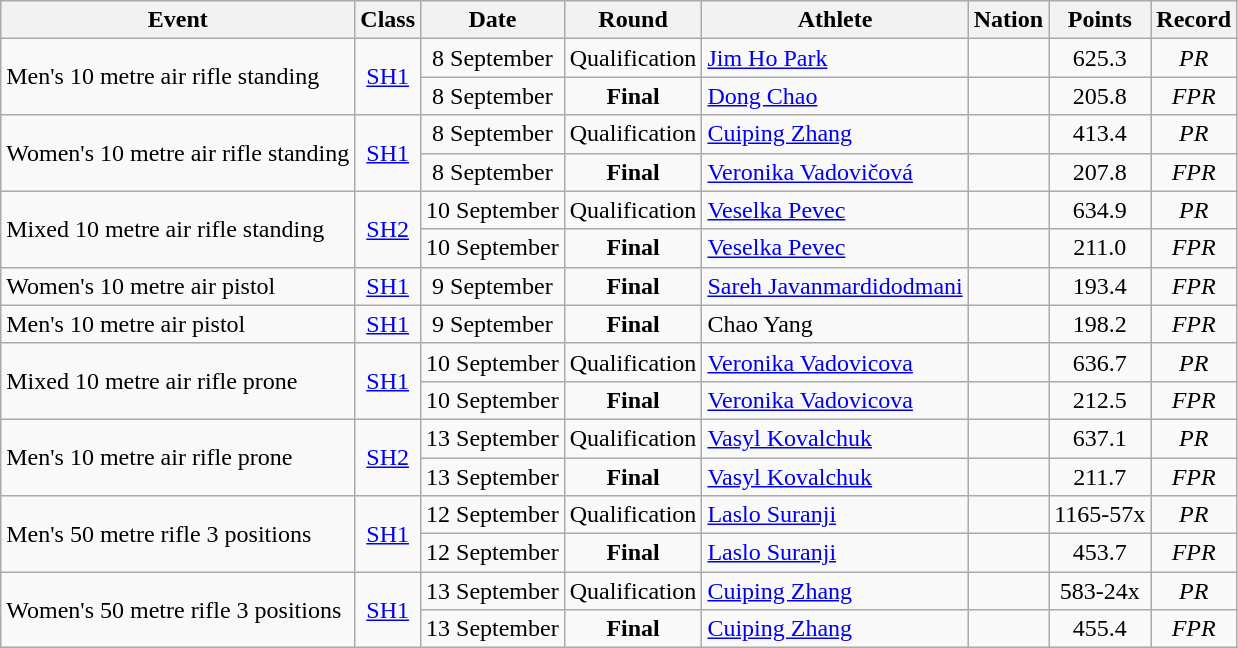<table class="wikitable sortable">
<tr>
<th>Event</th>
<th>Class</th>
<th>Date</th>
<th>Round</th>
<th>Athlete</th>
<th>Nation</th>
<th>Points</th>
<th>Record</th>
</tr>
<tr>
<td rowspan=2>Men's 10 metre air rifle standing</td>
<td rowspan=2 align=center><a href='#'>SH1</a></td>
<td align=center>8 September</td>
<td align=center>Qualification</td>
<td><a href='#'>Jim Ho Park</a></td>
<td></td>
<td align=center>625.3</td>
<td align=center><em>PR</em></td>
</tr>
<tr>
<td align=center>8 September</td>
<td align=center><strong>Final</strong></td>
<td><a href='#'>Dong Chao</a></td>
<td></td>
<td align=center>205.8</td>
<td align=center><em>FPR</em></td>
</tr>
<tr>
<td rowspan=2>Women's 10 metre air rifle standing</td>
<td rowspan=2 align=center><a href='#'>SH1</a></td>
<td align=center>8 September</td>
<td align=center>Qualification</td>
<td><a href='#'>Cuiping Zhang</a></td>
<td></td>
<td align=center>413.4</td>
<td align=center><em>PR</em></td>
</tr>
<tr>
<td align=center>8 September</td>
<td align=center><strong>Final</strong></td>
<td><a href='#'>Veronika Vadovičová</a></td>
<td></td>
<td align=center>207.8</td>
<td align=center><em>FPR</em></td>
</tr>
<tr>
<td rowspan=2>Mixed 10 metre air rifle standing</td>
<td rowspan=2 align=center><a href='#'>SH2</a></td>
<td align=center>10 September</td>
<td align=center>Qualification</td>
<td><a href='#'>Veselka Pevec</a></td>
<td></td>
<td align=center>634.9</td>
<td align=center><em>PR</em></td>
</tr>
<tr>
<td align=center>10 September</td>
<td align=center><strong>Final</strong></td>
<td><a href='#'>Veselka Pevec</a></td>
<td></td>
<td align=center>211.0</td>
<td align=center><em>FPR</em></td>
</tr>
<tr>
<td>Women's 10 metre air pistol</td>
<td align=center><a href='#'>SH1</a></td>
<td align=center>9 September</td>
<td align=center><strong>Final</strong></td>
<td><a href='#'>Sareh Javanmardidodmani</a></td>
<td></td>
<td align=center>193.4</td>
<td align=center><em>FPR</em></td>
</tr>
<tr>
<td>Men's 10 metre air pistol</td>
<td align=center><a href='#'>SH1</a></td>
<td align=center>9 September</td>
<td align=center><strong>Final</strong></td>
<td>Chao Yang</td>
<td></td>
<td align=center>198.2</td>
<td align=center><em>FPR</em></td>
</tr>
<tr>
<td rowspan=2>Mixed 10 metre air rifle prone</td>
<td rowspan=2 align=center><a href='#'>SH1</a></td>
<td align=center>10 September</td>
<td align=center>Qualification</td>
<td><a href='#'>Veronika Vadovicova</a></td>
<td></td>
<td align=center>636.7</td>
<td align=center><em>PR</em></td>
</tr>
<tr>
<td align=center>10 September</td>
<td align=center><strong>Final</strong></td>
<td><a href='#'>Veronika Vadovicova</a></td>
<td></td>
<td align=center>212.5</td>
<td align=center><em>FPR</em></td>
</tr>
<tr>
<td rowspan=2>Men's 10 metre air rifle prone</td>
<td rowspan=2 align=center><a href='#'>SH2</a></td>
<td align=center>13 September</td>
<td align=center>Qualification</td>
<td><a href='#'>Vasyl Kovalchuk</a></td>
<td></td>
<td align=center>637.1</td>
<td align=center><em>PR</em></td>
</tr>
<tr>
<td align=center>13 September</td>
<td align=center><strong>Final</strong></td>
<td><a href='#'>Vasyl Kovalchuk</a></td>
<td></td>
<td align=center>211.7</td>
<td align=center><em>FPR</em></td>
</tr>
<tr>
<td rowspan=2>Men's 50 metre rifle 3 positions</td>
<td rowspan=2 align=center><a href='#'>SH1</a></td>
<td align=center>12 September</td>
<td align=center>Qualification</td>
<td><a href='#'>Laslo Suranji</a></td>
<td></td>
<td align=center>1165-57x</td>
<td align=center><em>PR</em></td>
</tr>
<tr>
<td align=center>12 September</td>
<td align=center><strong>Final</strong></td>
<td><a href='#'>Laslo Suranji</a></td>
<td></td>
<td align=center>453.7</td>
<td align=center><em>FPR</em></td>
</tr>
<tr>
<td rowspan=2>Women's 50 metre rifle 3 positions</td>
<td rowspan=2 align=center><a href='#'>SH1</a></td>
<td align=center>13 September</td>
<td align=center>Qualification</td>
<td><a href='#'>Cuiping Zhang</a></td>
<td></td>
<td align=center>583-24x</td>
<td align=center><em>PR</em></td>
</tr>
<tr>
<td align=center>13 September</td>
<td align=center><strong>Final</strong></td>
<td><a href='#'>Cuiping Zhang</a></td>
<td></td>
<td align=center>455.4</td>
<td align=center><em>FPR</em></td>
</tr>
</table>
